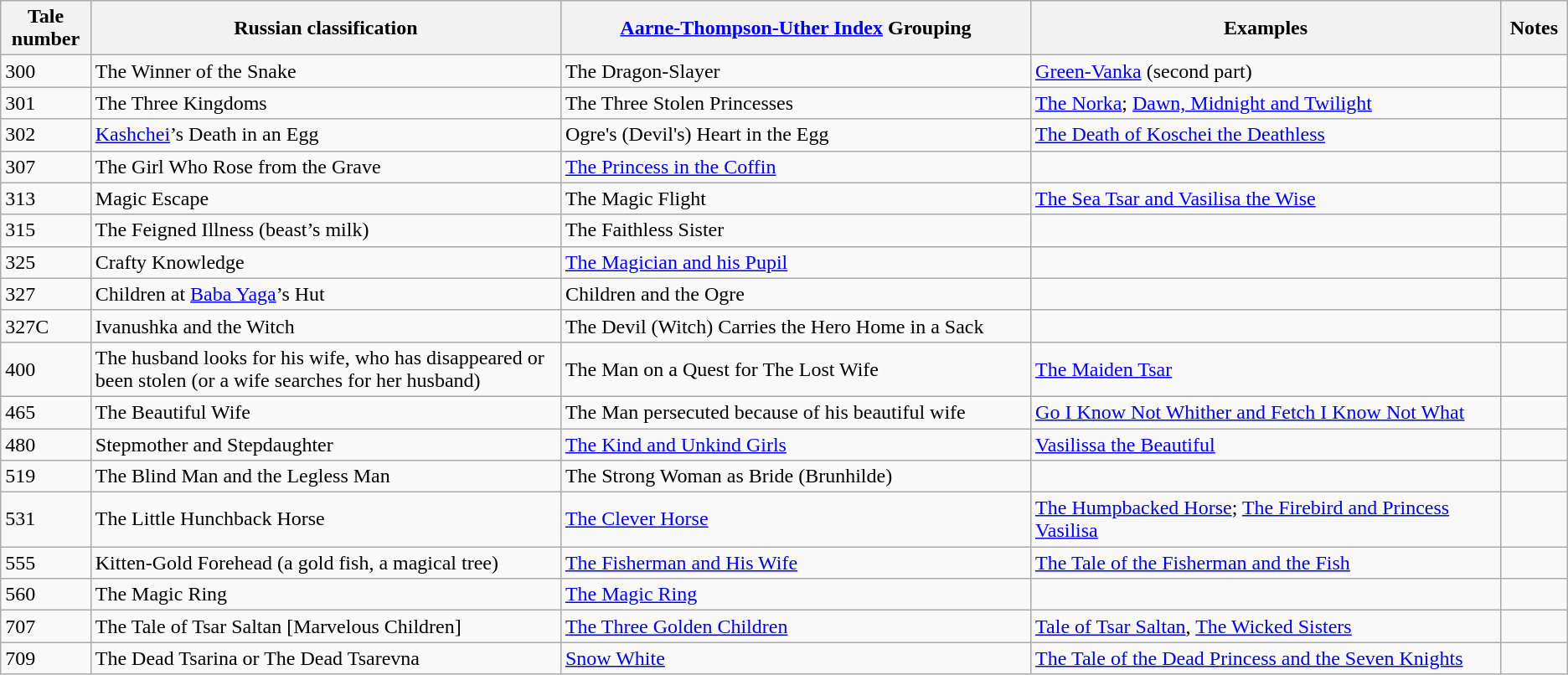<table class="wikitable">
<tr>
<th>Tale<br>number</th>
<th width=30%>Russian classification</th>
<th width=30%><a href='#'>Aarne-Thompson-Uther Index</a> Grouping</th>
<th width=30%>Examples</th>
<th>Notes</th>
</tr>
<tr>
<td>300</td>
<td>The Winner of the Snake</td>
<td>The Dragon-Slayer</td>
<td><a href='#'>Green-Vanka</a> (second part)</td>
<td></td>
</tr>
<tr>
<td>301</td>
<td>The Three Kingdoms</td>
<td>The Three Stolen Princesses</td>
<td><a href='#'>The Norka</a>; <a href='#'>Dawn, Midnight and Twilight</a></td>
<td></td>
</tr>
<tr>
<td>302</td>
<td><a href='#'>Kashchei</a>’s Death in an Egg</td>
<td>Ogre's (Devil's) Heart in the Egg</td>
<td><a href='#'>The Death of Koschei the Deathless</a></td>
<td></td>
</tr>
<tr>
<td>307</td>
<td>The Girl Who Rose from the Grave</td>
<td><a href='#'>The Princess in the Coffin</a></td>
<td></td>
<td></td>
</tr>
<tr>
<td>313</td>
<td>Magic Escape</td>
<td>The Magic Flight</td>
<td><a href='#'>The Sea Tsar and Vasilisa the Wise</a></td>
<td></td>
</tr>
<tr>
<td>315</td>
<td>The Feigned Illness (beast’s milk)</td>
<td>The Faithless Sister</td>
<td></td>
<td></td>
</tr>
<tr>
<td>325</td>
<td>Crafty Knowledge</td>
<td><a href='#'>The Magician and his Pupil</a></td>
<td></td>
<td></td>
</tr>
<tr>
<td>327</td>
<td>Children at <a href='#'>Baba Yaga</a>’s Hut</td>
<td>Children and the Ogre</td>
<td></td>
<td></td>
</tr>
<tr>
<td>327C</td>
<td>Ivanushka and the Witch</td>
<td>The Devil (Witch) Carries the Hero Home in a Sack</td>
<td></td>
<td></td>
</tr>
<tr>
<td>400</td>
<td>The husband looks for his wife, who has disappeared or been stolen (or a wife searches for her husband)</td>
<td>The Man on a Quest for The Lost Wife</td>
<td><a href='#'>The Maiden Tsar</a></td>
<td></td>
</tr>
<tr>
<td>465</td>
<td>The Beautiful Wife</td>
<td>The Man persecuted because of his beautiful wife</td>
<td><a href='#'>Go I Know Not Whither and Fetch I Know Not What</a></td>
<td></td>
</tr>
<tr>
<td>480</td>
<td>Stepmother and Stepdaughter</td>
<td><a href='#'>The Kind and Unkind Girls</a></td>
<td><a href='#'>Vasilissa the Beautiful</a></td>
<td></td>
</tr>
<tr>
<td>519</td>
<td>The Blind Man and the Legless Man</td>
<td>The Strong Woman as Bride (Brunhilde)</td>
<td></td>
<td></td>
</tr>
<tr>
<td>531</td>
<td>The Little Hunchback Horse</td>
<td><a href='#'>The Clever Horse</a></td>
<td><a href='#'>The Humpbacked Horse</a>; <a href='#'>The Firebird and Princess Vasilisa</a></td>
<td></td>
</tr>
<tr>
<td>555</td>
<td>Kitten-Gold Forehead (a gold fish, a magical tree)</td>
<td><a href='#'>The Fisherman and His Wife</a></td>
<td><a href='#'>The Tale of the Fisherman and the Fish</a></td>
<td></td>
</tr>
<tr>
<td>560</td>
<td>The Magic Ring</td>
<td><a href='#'>The Magic Ring</a></td>
<td></td>
<td></td>
</tr>
<tr>
<td>707</td>
<td>The Tale of Tsar Saltan [Marvelous Children]</td>
<td><a href='#'>The Three Golden Children</a></td>
<td><a href='#'>Tale of Tsar Saltan</a>, <a href='#'>The Wicked Sisters</a></td>
<td></td>
</tr>
<tr>
<td>709</td>
<td>The Dead Tsarina or The Dead Tsarevna</td>
<td><a href='#'>Snow White</a></td>
<td><a href='#'>The Tale of the Dead Princess and the Seven Knights</a></td>
<td></td>
</tr>
</table>
